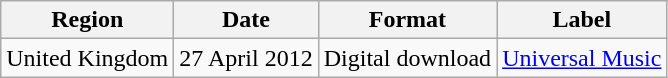<table class=wikitable>
<tr>
<th scope="col">Region</th>
<th scope="col">Date</th>
<th scope="col">Format</th>
<th scope="col">Label</th>
</tr>
<tr>
<td>United Kingdom</td>
<td>27 April 2012</td>
<td>Digital download</td>
<td><a href='#'>Universal Music</a></td>
</tr>
</table>
